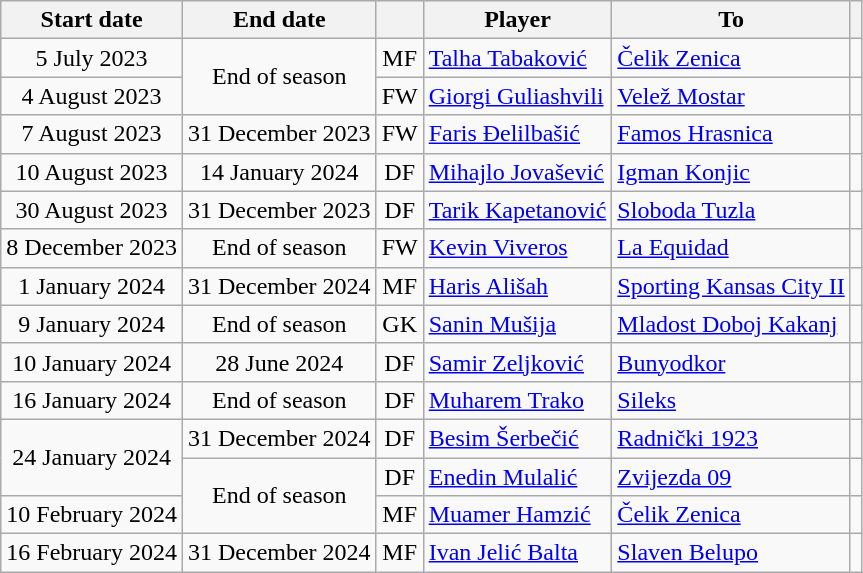<table class="wikitable" style="text-align:center">
<tr>
<th>Start date</th>
<th>End date</th>
<th></th>
<th>Player</th>
<th>To</th>
<th></th>
</tr>
<tr>
<td>5 July 2023</td>
<td rowspan=2>End of season</td>
<td>MF</td>
<td style="text-align:left"> <a href='#'>Talha Tabaković</a></td>
<td style="text-align:left"> <a href='#'>Čelik Zenica</a></td>
<td></td>
</tr>
<tr>
<td>4 August 2023</td>
<td>FW</td>
<td style="text-align:left"> <a href='#'>Giorgi Guliashvili</a></td>
<td style="text-align:left"> <a href='#'>Velež Mostar</a></td>
<td></td>
</tr>
<tr>
<td>7 August 2023</td>
<td>31 December 2023</td>
<td>FW</td>
<td style="text-align:left"> <a href='#'>Faris Đelilbašić</a></td>
<td style="text-align:left"> <a href='#'>Famos Hrasnica</a></td>
<td></td>
</tr>
<tr>
<td>10 August 2023</td>
<td>14 January 2024</td>
<td>DF</td>
<td style="text-align:left"> <a href='#'>Mihajlo Jovašević</a></td>
<td style="text-align:left"> <a href='#'>Igman Konjic</a></td>
<td></td>
</tr>
<tr>
<td>30 August 2023</td>
<td>31 December 2023</td>
<td>DF</td>
<td style="text-align:left"> <a href='#'>Tarik Kapetanović</a></td>
<td style="text-align:left"> <a href='#'>Sloboda Tuzla</a></td>
<td></td>
</tr>
<tr>
<td>8 December 2023</td>
<td>End of season</td>
<td>FW</td>
<td style="text-align:left"> <a href='#'>Kevin Viveros</a></td>
<td style="text-align:left"> <a href='#'>La Equidad</a></td>
<td></td>
</tr>
<tr>
<td>1 January 2024</td>
<td>31 December 2024</td>
<td>MF</td>
<td style="text-align:left"> <a href='#'>Haris Ališah</a></td>
<td style="text-align:left"> <a href='#'>Sporting Kansas City II</a></td>
<td></td>
</tr>
<tr>
<td>9 January 2024</td>
<td>End of season</td>
<td>GK</td>
<td style="text-align:left"> <a href='#'>Sanin Mušija</a></td>
<td style="text-align:left"> <a href='#'>Mladost Doboj Kakanj</a></td>
<td></td>
</tr>
<tr>
<td>10 January 2024</td>
<td>28 June 2024</td>
<td>DF</td>
<td style="text-align:left"> <a href='#'>Samir Zeljković</a></td>
<td style="text-align:left"> <a href='#'>Bunyodkor</a></td>
<td></td>
</tr>
<tr>
<td>16 January 2024</td>
<td>End of season</td>
<td>DF</td>
<td style="text-align:left"> <a href='#'>Muharem Trako</a></td>
<td style="text-align:left"> <a href='#'>Sileks</a></td>
<td></td>
</tr>
<tr>
<td rowspan=2>24 January 2024</td>
<td>31 December 2024</td>
<td>DF</td>
<td style="text-align:left"> <a href='#'>Besim Šerbečić</a></td>
<td style="text-align:left"> <a href='#'>Radnički 1923</a></td>
<td></td>
</tr>
<tr>
<td rowspan=2>End of season</td>
<td>DF</td>
<td style="text-align:left"> <a href='#'>Enedin Mulalić</a></td>
<td style="text-align:left"> <a href='#'>Zvijezda 09</a></td>
<td></td>
</tr>
<tr>
<td>10 February 2024</td>
<td>MF</td>
<td style="text-align:left"> <a href='#'>Muamer Hamzić</a></td>
<td style="text-align:left"> <a href='#'>Čelik Zenica</a></td>
<td></td>
</tr>
<tr>
<td>16 February 2024</td>
<td>31 December 2024</td>
<td>MF</td>
<td style="text-align:left"> <a href='#'>Ivan Jelić Balta</a></td>
<td style="text-align:left"> <a href='#'>Slaven Belupo</a></td>
<td></td>
</tr>
</table>
